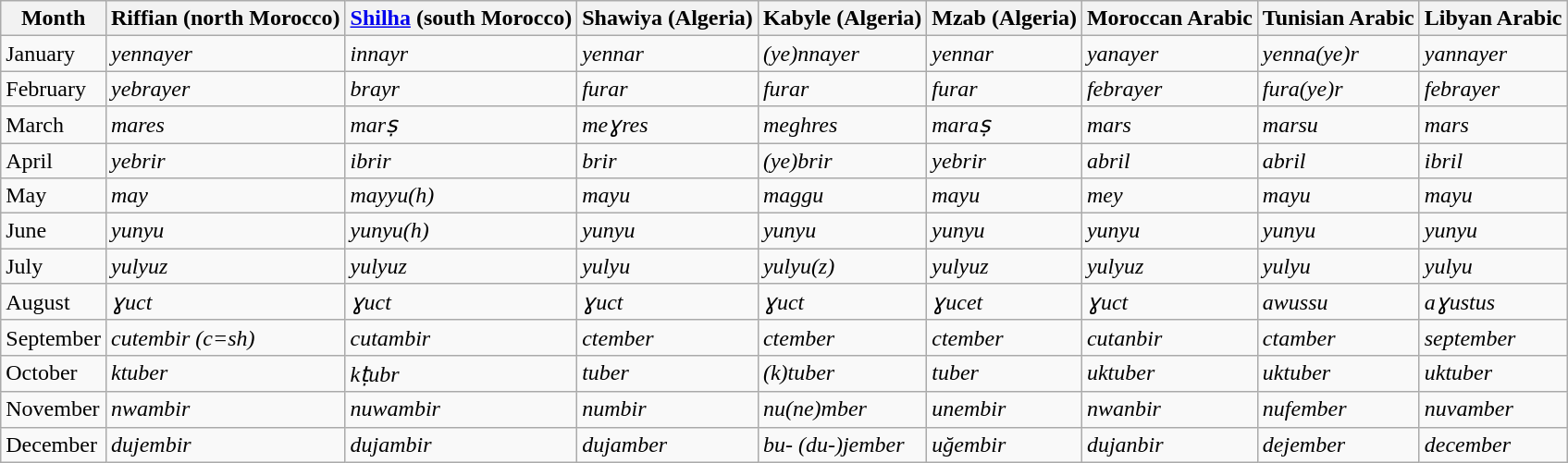<table class="wikitable">
<tr>
<th>Month</th>
<th>Riffian (north Morocco)</th>
<th><a href='#'>Shilha</a> (south Morocco)</th>
<th>Shawiya (Algeria)</th>
<th>Kabyle (Algeria)</th>
<th>Mzab (Algeria)</th>
<th>Moroccan Arabic</th>
<th>Tunisian Arabic</th>
<th>Libyan Arabic</th>
</tr>
<tr>
<td>January</td>
<td><em>yennayer</em></td>
<td><em>innayr</em></td>
<td><em>yennar</em></td>
<td><em>(ye)nnayer</em></td>
<td><em>yennar</em></td>
<td><em>yanayer</em></td>
<td><em>yenna(ye)r</em></td>
<td><em>yannayer</em></td>
</tr>
<tr>
<td>February</td>
<td><em>yebrayer</em></td>
<td><em>brayr</em></td>
<td><em>furar</em></td>
<td><em>furar</em></td>
<td><em>furar</em></td>
<td><em>febrayer</em></td>
<td><em>fura(ye)r</em></td>
<td><em>febrayer</em></td>
</tr>
<tr>
<td>March</td>
<td><em>mares</em></td>
<td><em>marṣ</em></td>
<td><em>meɣres</em></td>
<td><em>meghres</em></td>
<td><em>maraṣ</em></td>
<td><em>mars</em></td>
<td><em>marsu</em></td>
<td><em>mars</em></td>
</tr>
<tr>
<td>April</td>
<td><em>yebrir</em></td>
<td><em>ibrir</em></td>
<td><em>brir</em></td>
<td><em>(ye)brir</em></td>
<td><em>yebrir</em></td>
<td><em>abril</em></td>
<td><em>abril</em></td>
<td><em>ibril</em></td>
</tr>
<tr>
<td>May</td>
<td><em>may</em></td>
<td><em>mayyu(h)</em></td>
<td><em>mayu</em></td>
<td><em>maggu</em></td>
<td><em>mayu</em></td>
<td><em>mey</em></td>
<td><em>mayu</em></td>
<td><em>mayu</em></td>
</tr>
<tr>
<td>June</td>
<td><em>yunyu</em></td>
<td><em>yunyu(h)</em></td>
<td><em>yunyu</em></td>
<td><em>yunyu</em></td>
<td><em>yunyu</em></td>
<td><em>yunyu</em></td>
<td><em>yunyu</em></td>
<td><em>yunyu</em></td>
</tr>
<tr>
<td>July</td>
<td><em>yulyuz</em></td>
<td><em>yulyuz</em></td>
<td><em>yulyu</em></td>
<td><em>yulyu(z)</em></td>
<td><em>yulyuz</em></td>
<td><em>yulyuz</em></td>
<td><em>yulyu</em></td>
<td><em>yulyu</em></td>
</tr>
<tr>
<td>August</td>
<td><em>ɣuct</em></td>
<td><em>ɣuct</em></td>
<td><em>ɣuct</em></td>
<td><em>ɣuct</em></td>
<td><em>ɣucet</em></td>
<td><em>ɣuct</em></td>
<td><em>awussu</em></td>
<td><em>aɣustus</em></td>
</tr>
<tr>
<td>September</td>
<td><em>cutembir (c=sh)</em></td>
<td><em>cutambir</em></td>
<td><em>ctember</em></td>
<td><em>ctember</em></td>
<td><em>ctember</em></td>
<td><em>cutanbir</em></td>
<td><em>ctamber</em></td>
<td><em>september</em></td>
</tr>
<tr>
<td>October</td>
<td><em>ktuber</em></td>
<td><em>kṭubr</em></td>
<td><em>tuber</em></td>
<td><em>(k)tuber</em></td>
<td><em>tuber</em></td>
<td><em>uktuber</em></td>
<td><em>uktuber</em></td>
<td><em>uktuber</em></td>
</tr>
<tr>
<td>November</td>
<td><em>nwambir</em></td>
<td><em>nuwambir</em></td>
<td><em>numbir</em></td>
<td><em>nu(ne)mber</em></td>
<td><em>unembir</em></td>
<td><em>nwanbir</em></td>
<td><em>nufember</em></td>
<td><em>nuvamber</em></td>
</tr>
<tr>
<td>December</td>
<td><em>dujembir</em></td>
<td><em>dujambir</em></td>
<td><em>dujamber</em></td>
<td><em>bu- (du-)jember</em></td>
<td><em>uğembir</em></td>
<td><em>dujanbir</em></td>
<td><em>dejember</em></td>
<td><em>december</em></td>
</tr>
</table>
